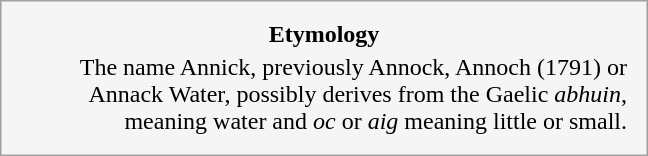<table style="float:left; margin:1em 1em 1em 1em; width:27em; border: 1px solid #a0a0a0; padding: 10px; background-color: #F5F5F5; text-align:left;">
<tr style="text-align:center;">
<td><strong>Etymology</strong></td>
</tr>
<tr style="text-align:right; font-size:x-medium;">
<td>The name Annick, previously Annock, Annoch (1791) or Annack Water, possibly derives from the Gaelic <em>abhuin</em>, meaning water and <em>oc</em> or <em>aig</em> meaning little or small.</td>
</tr>
</table>
